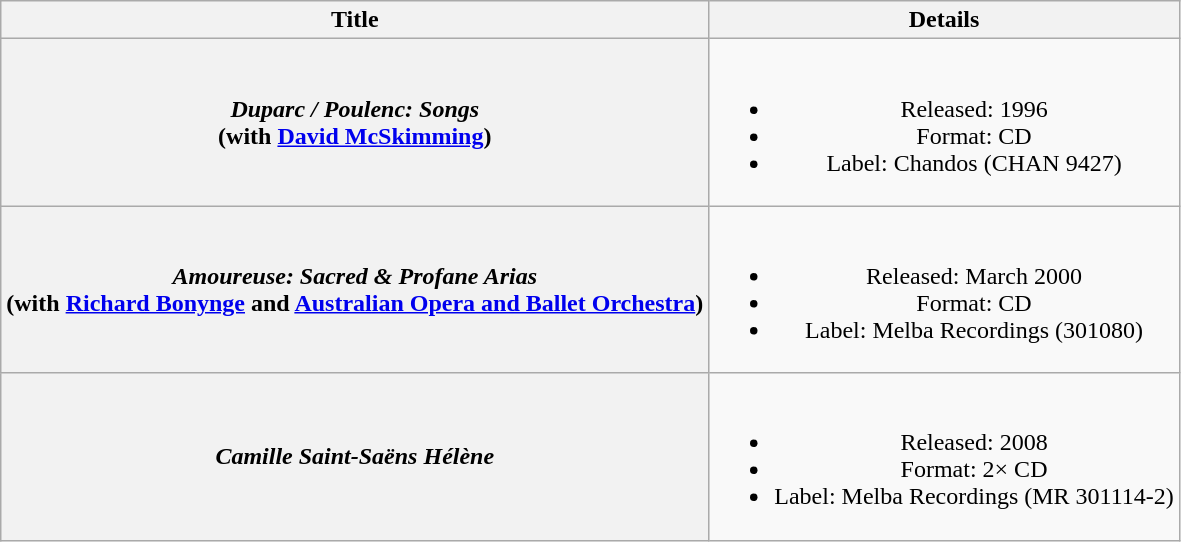<table class="wikitable plainrowheaders" style="text-align:center;" border="1">
<tr>
<th>Title</th>
<th>Details</th>
</tr>
<tr>
<th scope="row"><em>Duparc / Poulenc: Songs</em> <br> (with <a href='#'>David McSkimming</a>)</th>
<td><br><ul><li>Released: 1996</li><li>Format: CD</li><li>Label: Chandos (CHAN 9427)</li></ul></td>
</tr>
<tr>
<th scope="row"><em>Amoureuse: Sacred & Profane Arias</em> <br> (with <a href='#'>Richard Bonynge</a> and <a href='#'>Australian Opera and Ballet Orchestra</a>)</th>
<td><br><ul><li>Released: March 2000</li><li>Format: CD</li><li>Label: Melba Recordings (301080)</li></ul></td>
</tr>
<tr>
<th scope="row"><em>Camille Saint-Saëns Hélène</em></th>
<td><br><ul><li>Released: 2008</li><li>Format: 2× CD</li><li>Label: Melba Recordings (MR 301114-2)</li></ul></td>
</tr>
</table>
